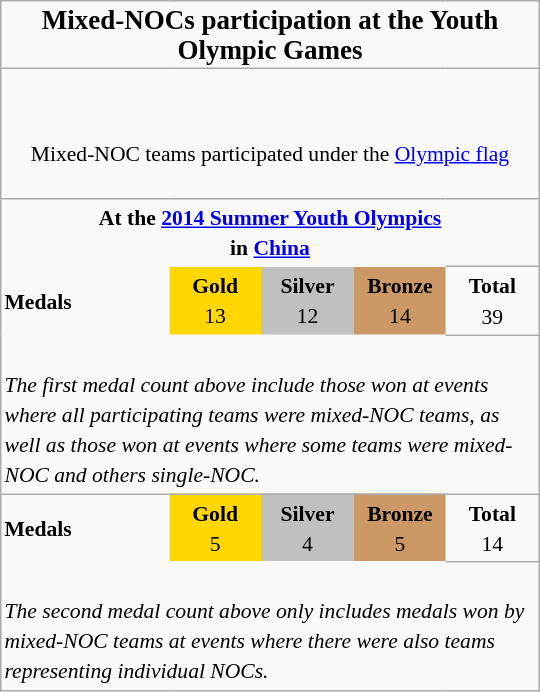<table class="infobox vcard" cellpadding="2" style="text-align:left; border-collapse:collapse; line-height:1.4em; font-size:90%; width:25em;">
<tr class="adr">
<th colspan="5" style="text-align:center; font-size:1.25em; border-bottom:1px solid #aaa;">Mixed-NOCs participation at the Youth Olympic Games</th>
</tr>
<tr>
<td colspan="5" style="text-align:center; border-bottom:1px solid #aaa;"><br><table width="100%" style="text-align:left; background-color:#f9f9f9;">
<tr>
<td colspan="2" style="text-align:center; padding-bottom:1em;"><br>Mixed-NOC teams participated under the <a href='#'>Olympic flag</a></td>
</tr>
<tr>
</tr>
</table>
</td>
</tr>
<tr style="border-top: 1px solid #aaa;">
<th colspan="5" style="text-align:center;">At the <a href='#'>2014 Summer Youth Olympics</a><br>in <a href='#'>China</a></th>
</tr>
<tr style="vertical-align:middle;">
<td style="vertical-align:middle; width:auto;"><strong>Medals</strong></td>
<td style="background:gold; width:4em; text-align:center;"><strong>Gold</strong><br><span>13</span></td>
<td style="background:silver; width:4em; text-align:center;"><strong>Silver</strong><br><span>12</span></td>
<td style="background:#cc9966; width:4em; text-align:center;"><strong>Bronze</strong><br><span>14</span></td>
<td style="width:4em; text-align:center; border-top:1px solid #aaa; border-bottom:1px solid #aaa"><strong>Total</strong><br><span>39</span></td>
</tr>
<tr>
<td colspan="5"><br><em>The first medal count above include those won at events where all participating teams were mixed-NOC teams, as well as those won at events where some teams were mixed-NOC and others single-NOC.</em></td>
</tr>
<tr style="vertical-align:middle; border-top:1px solid #aaa;">
<td style="vertical-align:middle; width:auto;"><strong>Medals</strong></td>
<td style="background:gold; width:4em; text-align:center;"><strong>Gold</strong><br><span>5</span></td>
<td style="background:silver; width:4em; text-align:center;"><strong>Silver</strong><br><span>4</span></td>
<td style="background:#cc9966; width:4em; text-align:center;"><strong>Bronze</strong><br><span>5</span></td>
<td style="width:4em; text-align:center; border-top:1px solid #aaa; border-bottom:1px solid #aaa"><strong>Total</strong><br><span>14</span></td>
</tr>
<tr>
<td colspan="5"><br><em>The second medal count above only includes medals won by mixed-NOC teams at events where there were also teams representing individual NOCs.</em></td>
</tr>
</table>
